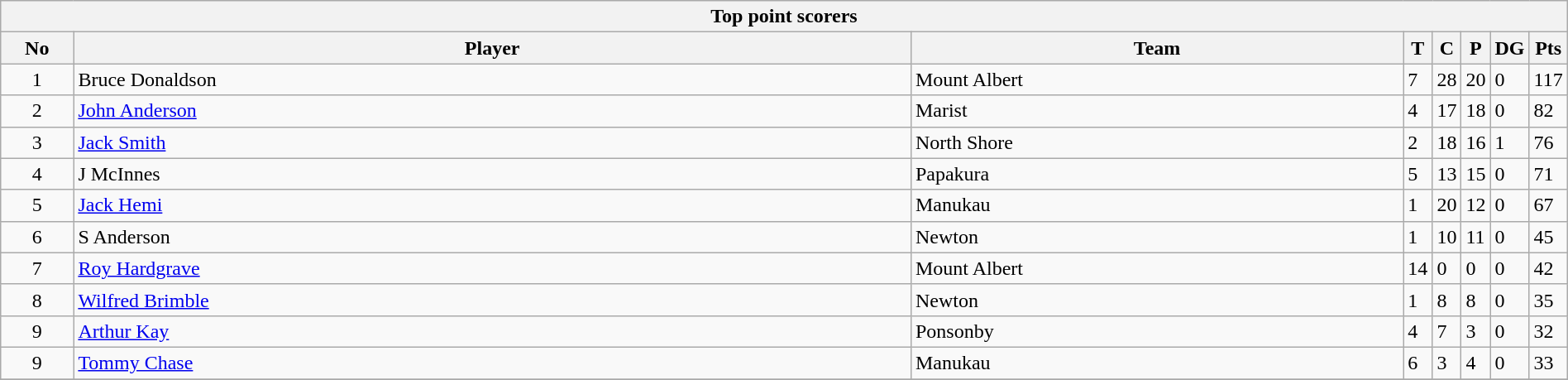<table class="wikitable collapsible sortable" style="text-align:left; font-size:100%; width:100%;">
<tr>
<th colspan="100%">Top point scorers</th>
</tr>
<tr>
<th style="width:5%;">No</th>
<th style="width:60%;">Player</th>
<th style="width:50%;">Team</th>
<th style="width:10%;">T</th>
<th style="width:10%;">C</th>
<th style="width:10%;">P</th>
<th style="width:5%;">DG</th>
<th style="width:15%;">Pts<br></th>
</tr>
<tr>
<td style="text-align:center;">1</td>
<td>Bruce Donaldson</td>
<td>Mount Albert</td>
<td>7</td>
<td>28</td>
<td>20</td>
<td>0</td>
<td>117</td>
</tr>
<tr>
<td style="text-align:center;">2</td>
<td><a href='#'>John Anderson</a></td>
<td>Marist</td>
<td>4</td>
<td>17</td>
<td>18</td>
<td>0</td>
<td>82</td>
</tr>
<tr>
<td style="text-align:center;">3</td>
<td><a href='#'>Jack Smith</a></td>
<td>North Shore</td>
<td>2</td>
<td>18</td>
<td>16</td>
<td>1</td>
<td>76</td>
</tr>
<tr>
<td style="text-align:center;">4</td>
<td>J McInnes</td>
<td>Papakura</td>
<td>5</td>
<td>13</td>
<td>15</td>
<td>0</td>
<td>71</td>
</tr>
<tr>
<td style="text-align:center;">5</td>
<td><a href='#'>Jack Hemi</a></td>
<td>Manukau</td>
<td>1</td>
<td>20</td>
<td>12</td>
<td>0</td>
<td>67</td>
</tr>
<tr>
<td style="text-align:center;">6</td>
<td>S Anderson</td>
<td>Newton</td>
<td>1</td>
<td>10</td>
<td>11</td>
<td>0</td>
<td>45</td>
</tr>
<tr>
<td style="text-align:center;">7</td>
<td><a href='#'>Roy Hardgrave</a></td>
<td>Mount Albert</td>
<td>14</td>
<td>0</td>
<td>0</td>
<td>0</td>
<td>42</td>
</tr>
<tr>
<td style="text-align:center;">8</td>
<td><a href='#'>Wilfred Brimble</a></td>
<td>Newton</td>
<td>1</td>
<td>8</td>
<td>8</td>
<td>0</td>
<td>35</td>
</tr>
<tr>
<td style="text-align:center;">9</td>
<td><a href='#'>Arthur Kay</a></td>
<td>Ponsonby</td>
<td>4</td>
<td>7</td>
<td>3</td>
<td>0</td>
<td>32</td>
</tr>
<tr>
<td style="text-align:center;">9</td>
<td><a href='#'>Tommy Chase</a></td>
<td>Manukau</td>
<td>6</td>
<td>3</td>
<td>4</td>
<td>0</td>
<td>33</td>
</tr>
<tr>
</tr>
</table>
